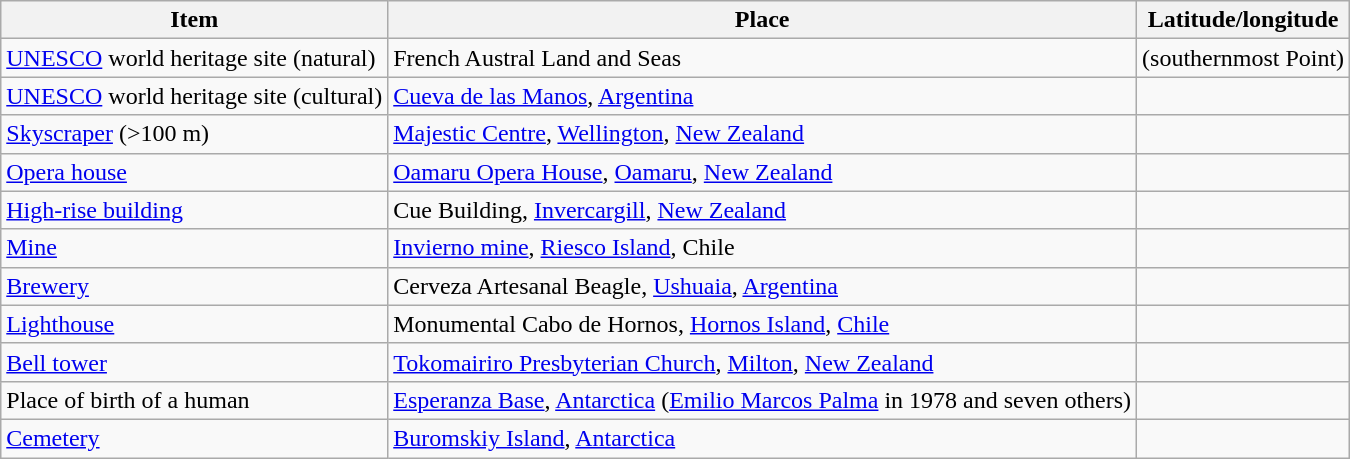<table class="wikitable"  font-size:95%;">
<tr>
<th>Item</th>
<th>Place</th>
<th>Latitude/longitude</th>
</tr>
<tr>
<td><a href='#'>UNESCO</a> world heritage site (natural)</td>
<td>French Austral Land and Seas</td>
<td> (southernmost Point)</td>
</tr>
<tr>
<td><a href='#'>UNESCO</a> world heritage site (cultural)</td>
<td><a href='#'>Cueva de las Manos</a>, <a href='#'>Argentina</a></td>
<td></td>
</tr>
<tr>
<td><a href='#'>Skyscraper</a> (>100 m)</td>
<td><a href='#'>Majestic Centre</a>, <a href='#'>Wellington</a>, <a href='#'>New Zealand</a></td>
<td></td>
</tr>
<tr>
<td><a href='#'>Opera house</a></td>
<td><a href='#'>Oamaru Opera House</a>, <a href='#'>Oamaru</a>, <a href='#'>New Zealand</a></td>
<td></td>
</tr>
<tr>
<td><a href='#'>High-rise building</a></td>
<td>Cue Building, <a href='#'>Invercargill</a>, <a href='#'>New Zealand</a></td>
<td></td>
</tr>
<tr>
<td><a href='#'>Mine</a></td>
<td><a href='#'>Invierno mine</a>, <a href='#'>Riesco Island</a>, Chile</td>
<td></td>
</tr>
<tr>
<td><a href='#'>Brewery</a></td>
<td>Cerveza Artesanal Beagle, <a href='#'>Ushuaia</a>, <a href='#'>Argentina</a></td>
<td></td>
</tr>
<tr>
<td><a href='#'>Lighthouse</a></td>
<td>Monumental Cabo de Hornos, <a href='#'>Hornos Island</a>, <a href='#'>Chile</a></td>
<td></td>
</tr>
<tr>
<td><a href='#'>Bell tower</a></td>
<td><a href='#'>Tokomairiro Presbyterian Church</a>, <a href='#'>Milton</a>, <a href='#'>New Zealand</a></td>
<td></td>
</tr>
<tr>
<td>Place of birth of a human</td>
<td><a href='#'>Esperanza Base</a>, <a href='#'>Antarctica</a> (<a href='#'>Emilio Marcos Palma</a> in 1978 and seven others) </td>
<td></td>
</tr>
<tr>
<td><a href='#'>Cemetery</a></td>
<td><a href='#'>Buromskiy Island</a>, <a href='#'>Antarctica</a></td>
<td></td>
</tr>
</table>
